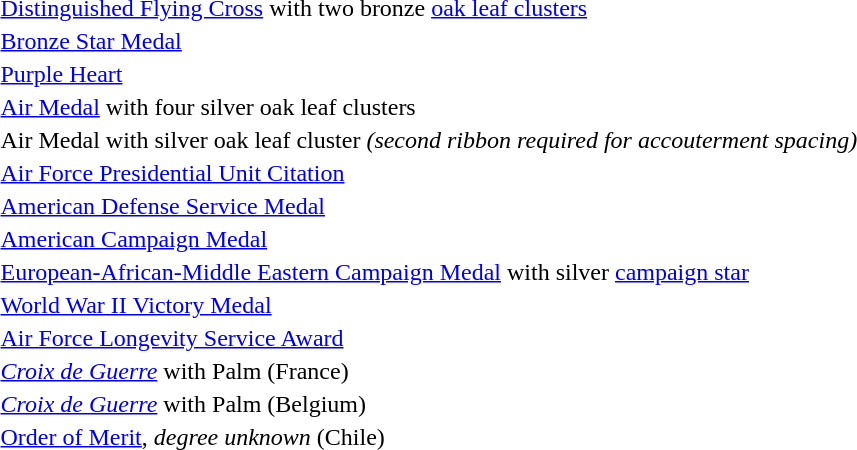<table>
<tr>
<td></td>
<td><a href='#'>Distinguished Flying Cross</a> with two bronze <a href='#'>oak leaf clusters</a></td>
</tr>
<tr>
<td></td>
<td><a href='#'>Bronze Star Medal</a></td>
</tr>
<tr>
<td></td>
<td><a href='#'>Purple Heart</a></td>
</tr>
<tr>
<td></td>
<td><a href='#'>Air Medal</a> with four silver oak leaf clusters</td>
</tr>
<tr>
<td></td>
<td>Air Medal with silver oak leaf cluster <em>(second ribbon required for accouterment spacing)</em></td>
</tr>
<tr>
<td></td>
<td><a href='#'>Air Force Presidential Unit Citation</a></td>
</tr>
<tr>
<td></td>
<td><a href='#'>American Defense Service Medal</a></td>
</tr>
<tr>
<td></td>
<td><a href='#'>American Campaign Medal</a></td>
</tr>
<tr>
<td></td>
<td><a href='#'>European-African-Middle Eastern Campaign Medal</a> with silver <a href='#'>campaign star</a></td>
</tr>
<tr>
<td></td>
<td><a href='#'>World War II Victory Medal</a></td>
</tr>
<tr>
<td></td>
<td><a href='#'>Air Force Longevity Service Award</a></td>
</tr>
<tr>
<td></td>
<td><em><a href='#'>Croix de Guerre</a></em> with Palm (France)</td>
</tr>
<tr>
<td></td>
<td><em><a href='#'>Croix de Guerre</a></em> with Palm (Belgium)</td>
</tr>
<tr>
<td></td>
<td><a href='#'>Order of Merit</a>, <em>degree unknown</em> (Chile)</td>
</tr>
<tr>
</tr>
</table>
